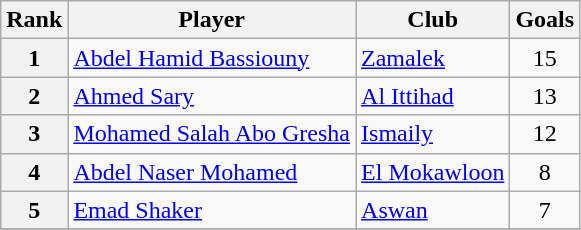<table class="wikitable" style="text-align:center">
<tr>
<th>Rank</th>
<th>Player</th>
<th>Club</th>
<th>Goals</th>
</tr>
<tr>
<th>1</th>
<td align="left"> <a href='#'>Abdel Hamid Bassiouny</a></td>
<td align="left"><a href='#'>Zamalek</a></td>
<td>15</td>
</tr>
<tr>
<th>2</th>
<td align="left"> <a href='#'>Ahmed Sary</a></td>
<td align="left"><a href='#'>Al Ittihad</a></td>
<td>13</td>
</tr>
<tr>
<th>3</th>
<td align="left"> <a href='#'>Mohamed Salah Abo Gresha</a></td>
<td align="left"><a href='#'>Ismaily</a></td>
<td>12</td>
</tr>
<tr>
<th>4</th>
<td align="left"> <a href='#'>Abdel Naser Mohamed</a></td>
<td align="left"><a href='#'>El Mokawloon</a></td>
<td>8</td>
</tr>
<tr>
<th>5</th>
<td align="left"> <a href='#'>Emad Shaker</a></td>
<td align="left"><a href='#'>Aswan</a></td>
<td>7</td>
</tr>
<tr>
</tr>
</table>
